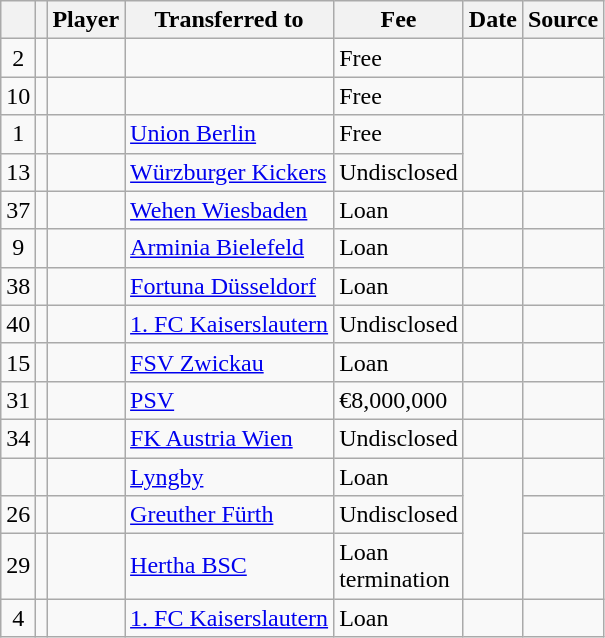<table class="wikitable plainrowheaders sortable">
<tr>
<th></th>
<th></th>
<th scope=col><strong>Player</strong></th>
<th><strong>Transferred to</strong></th>
<th !scope=col; style="width: 65px;"><strong>Fee</strong></th>
<th scope=col><strong>Date</strong></th>
<th scope=col><strong>Source</strong></th>
</tr>
<tr>
<td align=center>2</td>
<td align=center></td>
<td></td>
<td></td>
<td>Free</td>
<td></td>
<td></td>
</tr>
<tr>
<td align=center>10</td>
<td align=center></td>
<td></td>
<td></td>
<td>Free</td>
<td></td>
<td></td>
</tr>
<tr>
<td align=center>1</td>
<td align=center></td>
<td></td>
<td> <a href='#'>Union Berlin</a></td>
<td>Free</td>
<td rowspan=2></td>
<td rowspan=2></td>
</tr>
<tr>
<td align=center>13</td>
<td align=center></td>
<td></td>
<td> <a href='#'>Würzburger Kickers</a></td>
<td>Undisclosed</td>
</tr>
<tr>
<td align=center>37</td>
<td align=center></td>
<td></td>
<td> <a href='#'>Wehen Wiesbaden</a></td>
<td>Loan</td>
<td></td>
<td></td>
</tr>
<tr>
<td align=center>9</td>
<td align=center></td>
<td></td>
<td> <a href='#'>Arminia Bielefeld</a></td>
<td>Loan</td>
<td></td>
<td></td>
</tr>
<tr>
<td align=center>38</td>
<td align=center></td>
<td></td>
<td> <a href='#'>Fortuna Düsseldorf</a></td>
<td>Loan</td>
<td></td>
<td></td>
</tr>
<tr>
<td align=center>40</td>
<td align=center></td>
<td></td>
<td> <a href='#'>1. FC Kaiserslautern</a></td>
<td>Undisclosed</td>
<td></td>
<td></td>
</tr>
<tr>
<td align=center>15</td>
<td align=center></td>
<td></td>
<td> <a href='#'>FSV Zwickau</a></td>
<td>Loan</td>
<td></td>
<td></td>
</tr>
<tr>
<td align=center>31</td>
<td align=center></td>
<td></td>
<td> <a href='#'>PSV</a></td>
<td>€8,000,000</td>
<td></td>
<td></td>
</tr>
<tr>
<td align=center>34</td>
<td align=center></td>
<td></td>
<td> <a href='#'>FK Austria Wien</a></td>
<td>Undisclosed</td>
<td></td>
<td></td>
</tr>
<tr>
<td align=center></td>
<td align=center></td>
<td></td>
<td> <a href='#'>Lyngby</a></td>
<td>Loan</td>
<td rowspan=3></td>
<td></td>
</tr>
<tr>
<td align=center>26</td>
<td align=center></td>
<td></td>
<td> <a href='#'>Greuther Fürth</a></td>
<td>Undisclosed</td>
<td></td>
</tr>
<tr>
<td align=center>29</td>
<td align=center></td>
<td></td>
<td> <a href='#'>Hertha BSC</a></td>
<td>Loan termination</td>
<td></td>
</tr>
<tr>
<td align=center>4</td>
<td align=center></td>
<td></td>
<td> <a href='#'>1. FC Kaiserslautern</a></td>
<td>Loan</td>
<td></td>
<td></td>
</tr>
</table>
